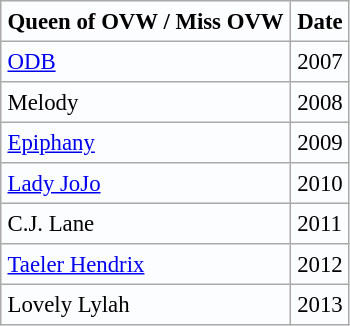<table border="2" cellpadding="4" cellspacing="0" style="margin: 1em 1em 1em 0; background: #FCFDFF; border: 1px #aaa solid; border-collapse: collapse; font-size: 95%;">
<tr>
<th>Queen of OVW / Miss OVW</th>
<th>Date</th>
</tr>
<tr>
<td><a href='#'>ODB</a></td>
<td>2007</td>
</tr>
<tr>
<td>Melody</td>
<td>2008</td>
</tr>
<tr>
<td><a href='#'>Epiphany</a></td>
<td>2009</td>
</tr>
<tr>
<td><a href='#'>Lady JoJo</a></td>
<td>2010</td>
</tr>
<tr>
<td>C.J. Lane</td>
<td>2011</td>
</tr>
<tr>
<td><a href='#'>Taeler Hendrix</a></td>
<td>2012</td>
</tr>
<tr>
<td>Lovely Lylah</td>
<td>2013</td>
</tr>
</table>
